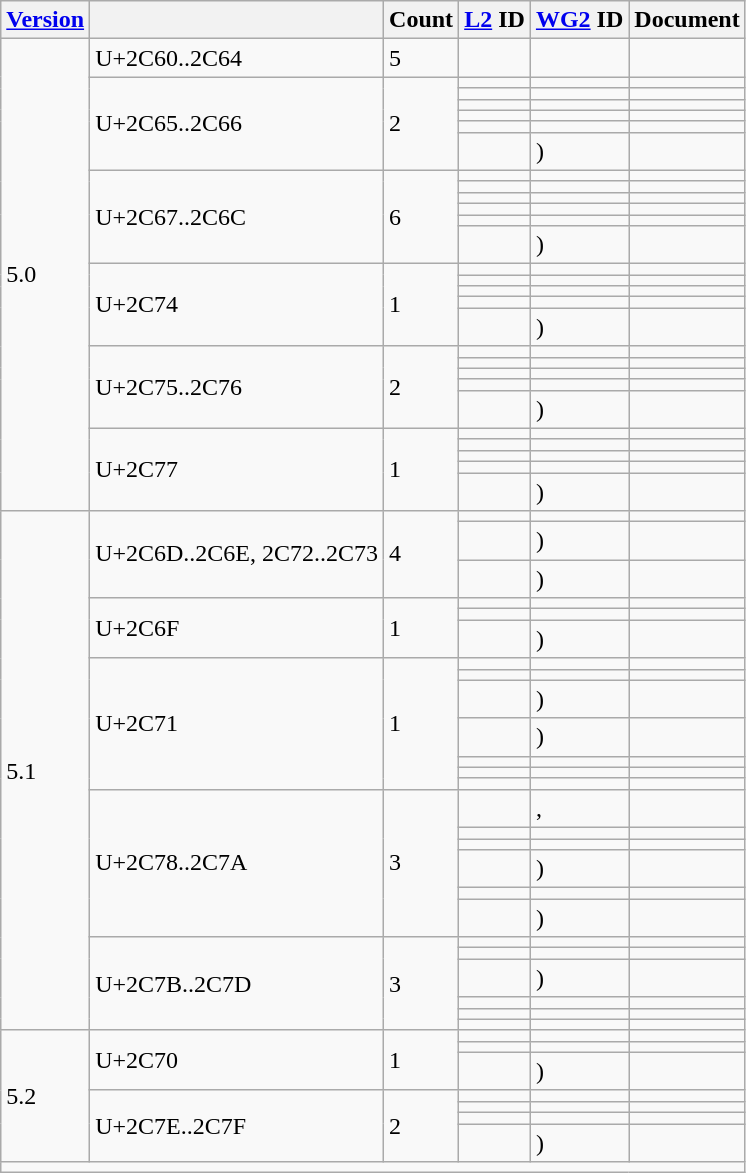<table class="wikitable collapsible sticky-header">
<tr>
<th><a href='#'>Version</a></th>
<th></th>
<th>Count</th>
<th><a href='#'>L2</a> ID</th>
<th><a href='#'>WG2</a> ID</th>
<th>Document</th>
</tr>
<tr>
<td rowspan="28">5.0</td>
<td>U+2C60..2C64</td>
<td>5</td>
<td></td>
<td></td>
<td></td>
</tr>
<tr>
<td rowspan="6">U+2C65..2C66</td>
<td rowspan="6">2</td>
<td></td>
<td></td>
<td></td>
</tr>
<tr>
<td></td>
<td></td>
<td></td>
</tr>
<tr>
<td></td>
<td></td>
<td></td>
</tr>
<tr>
<td></td>
<td></td>
<td></td>
</tr>
<tr>
<td></td>
<td></td>
<td></td>
</tr>
<tr>
<td></td>
<td> )</td>
<td></td>
</tr>
<tr>
<td rowspan="6">U+2C67..2C6C</td>
<td rowspan="6">6</td>
<td></td>
<td></td>
<td></td>
</tr>
<tr>
<td></td>
<td></td>
<td></td>
</tr>
<tr>
<td></td>
<td></td>
<td></td>
</tr>
<tr>
<td></td>
<td></td>
<td></td>
</tr>
<tr>
<td></td>
<td></td>
<td></td>
</tr>
<tr>
<td></td>
<td> )</td>
<td></td>
</tr>
<tr>
<td rowspan="5">U+2C74</td>
<td rowspan="5">1</td>
<td></td>
<td></td>
<td></td>
</tr>
<tr>
<td></td>
<td></td>
<td></td>
</tr>
<tr>
<td></td>
<td></td>
<td></td>
</tr>
<tr>
<td></td>
<td></td>
<td></td>
</tr>
<tr>
<td></td>
<td> )</td>
<td></td>
</tr>
<tr>
<td rowspan="5">U+2C75..2C76</td>
<td rowspan="5">2</td>
<td></td>
<td></td>
<td></td>
</tr>
<tr>
<td></td>
<td></td>
<td></td>
</tr>
<tr>
<td></td>
<td></td>
<td></td>
</tr>
<tr>
<td></td>
<td></td>
<td></td>
</tr>
<tr>
<td></td>
<td> )</td>
<td></td>
</tr>
<tr>
<td rowspan="5">U+2C77</td>
<td rowspan="5">1</td>
<td></td>
<td></td>
<td></td>
</tr>
<tr>
<td></td>
<td></td>
<td></td>
</tr>
<tr>
<td></td>
<td></td>
<td></td>
</tr>
<tr>
<td></td>
<td></td>
<td></td>
</tr>
<tr>
<td></td>
<td> )</td>
<td></td>
</tr>
<tr>
<td rowspan="25">5.1</td>
<td rowspan="3">U+2C6D..2C6E, 2C72..2C73</td>
<td rowspan="3">4</td>
<td></td>
<td></td>
<td></td>
</tr>
<tr>
<td></td>
<td> )</td>
<td></td>
</tr>
<tr>
<td></td>
<td> )</td>
<td></td>
</tr>
<tr>
<td rowspan="3">U+2C6F</td>
<td rowspan="3">1</td>
<td></td>
<td></td>
<td></td>
</tr>
<tr>
<td></td>
<td></td>
<td></td>
</tr>
<tr>
<td></td>
<td> )</td>
<td></td>
</tr>
<tr>
<td rowspan="7">U+2C71</td>
<td rowspan="7">1</td>
<td></td>
<td></td>
<td></td>
</tr>
<tr>
<td></td>
<td></td>
<td></td>
</tr>
<tr>
<td></td>
<td> )</td>
<td></td>
</tr>
<tr>
<td></td>
<td> )</td>
<td></td>
</tr>
<tr>
<td></td>
<td></td>
<td></td>
</tr>
<tr>
<td></td>
<td></td>
<td></td>
</tr>
<tr>
<td></td>
<td></td>
<td></td>
</tr>
<tr>
<td rowspan="6">U+2C78..2C7A</td>
<td rowspan="6">3</td>
<td></td>
<td>,  </td>
<td></td>
</tr>
<tr>
<td></td>
<td></td>
<td></td>
</tr>
<tr>
<td></td>
<td></td>
<td></td>
</tr>
<tr>
<td></td>
<td> )</td>
<td></td>
</tr>
<tr>
<td></td>
<td></td>
<td></td>
</tr>
<tr>
<td></td>
<td> )</td>
<td></td>
</tr>
<tr>
<td rowspan="6">U+2C7B..2C7D</td>
<td rowspan="6">3</td>
<td></td>
<td></td>
<td></td>
</tr>
<tr>
<td></td>
<td></td>
<td></td>
</tr>
<tr>
<td></td>
<td> )</td>
<td></td>
</tr>
<tr>
<td></td>
<td></td>
<td></td>
</tr>
<tr>
<td></td>
<td></td>
<td></td>
</tr>
<tr>
<td></td>
<td></td>
<td></td>
</tr>
<tr>
<td rowspan="7">5.2</td>
<td rowspan="3">U+2C70</td>
<td rowspan="3">1</td>
<td></td>
<td></td>
<td></td>
</tr>
<tr>
<td></td>
<td></td>
<td></td>
</tr>
<tr>
<td></td>
<td> )</td>
<td></td>
</tr>
<tr>
<td rowspan="4">U+2C7E..2C7F</td>
<td rowspan="4">2</td>
<td></td>
<td></td>
<td></td>
</tr>
<tr>
<td></td>
<td></td>
<td></td>
</tr>
<tr>
<td></td>
<td></td>
<td></td>
</tr>
<tr>
<td></td>
<td> )</td>
<td></td>
</tr>
<tr class="sortbottom">
<td colspan="6"></td>
</tr>
</table>
